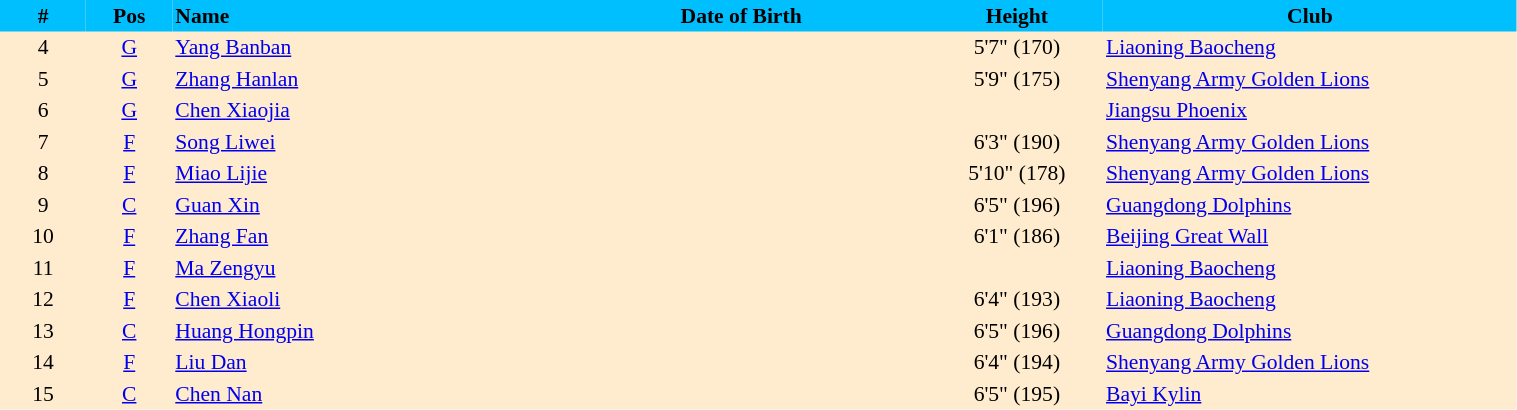<table border=0 cellpadding=2 cellspacing=0  |- bgcolor=#FFECCE style="text-align:center; font-size:90%;" width=80%>
<tr bgcolor=#00BFFF>
<th width=5%>#</th>
<th width=5%>Pos</th>
<th width=22% align=left>Name</th>
<th width=22%>Date of Birth</th>
<th width=10%>Height</th>
<th width=24%>Club</th>
</tr>
<tr>
<td>4</td>
<td><a href='#'>G</a></td>
<td align=left><a href='#'>Yang Banban</a></td>
<td align=left></td>
<td>5'7" (170)</td>
<td align=left> <a href='#'>Liaoning Baocheng</a></td>
</tr>
<tr>
<td>5</td>
<td><a href='#'>G</a></td>
<td align=left><a href='#'>Zhang Hanlan</a></td>
<td align=left></td>
<td>5'9" (175)</td>
<td align=left> <a href='#'>Shenyang Army Golden Lions</a></td>
</tr>
<tr>
<td>6</td>
<td><a href='#'>G</a></td>
<td align=left><a href='#'>Chen Xiaojia</a></td>
<td align=left></td>
<td></td>
<td align=left> <a href='#'>Jiangsu Phoenix</a></td>
</tr>
<tr>
<td>7</td>
<td><a href='#'>F</a></td>
<td align=left><a href='#'>Song Liwei</a></td>
<td align=left></td>
<td>6'3" (190)</td>
<td align=left> <a href='#'>Shenyang Army Golden Lions</a></td>
</tr>
<tr>
<td>8</td>
<td><a href='#'>F</a></td>
<td align=left><a href='#'>Miao Lijie</a></td>
<td align=left></td>
<td>5'10" (178)</td>
<td align=left> <a href='#'>Shenyang Army Golden Lions</a></td>
</tr>
<tr>
<td>9</td>
<td><a href='#'>C</a></td>
<td align=left><a href='#'>Guan Xin</a></td>
<td align=left></td>
<td>6'5" (196)</td>
<td align=left> <a href='#'>Guangdong Dolphins</a></td>
</tr>
<tr>
<td>10</td>
<td><a href='#'>F</a></td>
<td align=left><a href='#'>Zhang Fan</a></td>
<td align=left></td>
<td>6'1" (186)</td>
<td align=left> <a href='#'>Beijing Great Wall</a></td>
</tr>
<tr>
<td>11</td>
<td><a href='#'>F</a></td>
<td align=left><a href='#'>Ma Zengyu</a></td>
<td align=left></td>
<td></td>
<td align=left> <a href='#'>Liaoning Baocheng</a></td>
</tr>
<tr>
<td>12</td>
<td><a href='#'>F</a></td>
<td align=left><a href='#'>Chen Xiaoli</a></td>
<td align=left></td>
<td>6'4" (193)</td>
<td align=left> <a href='#'>Liaoning Baocheng</a></td>
</tr>
<tr>
<td>13</td>
<td><a href='#'>C</a></td>
<td align=left><a href='#'>Huang Hongpin</a></td>
<td align=left></td>
<td>6'5" (196)</td>
<td align=left> <a href='#'>Guangdong Dolphins</a></td>
</tr>
<tr>
<td>14</td>
<td><a href='#'>F</a></td>
<td align=left><a href='#'>Liu Dan</a></td>
<td align=left></td>
<td>6'4" (194)</td>
<td align=left> <a href='#'>Shenyang Army Golden Lions</a></td>
</tr>
<tr>
<td>15</td>
<td><a href='#'>C</a></td>
<td align=left><a href='#'>Chen Nan</a></td>
<td align=left></td>
<td>6'5" (195)</td>
<td align=left> <a href='#'>Bayi Kylin</a></td>
</tr>
<tr>
</tr>
</table>
